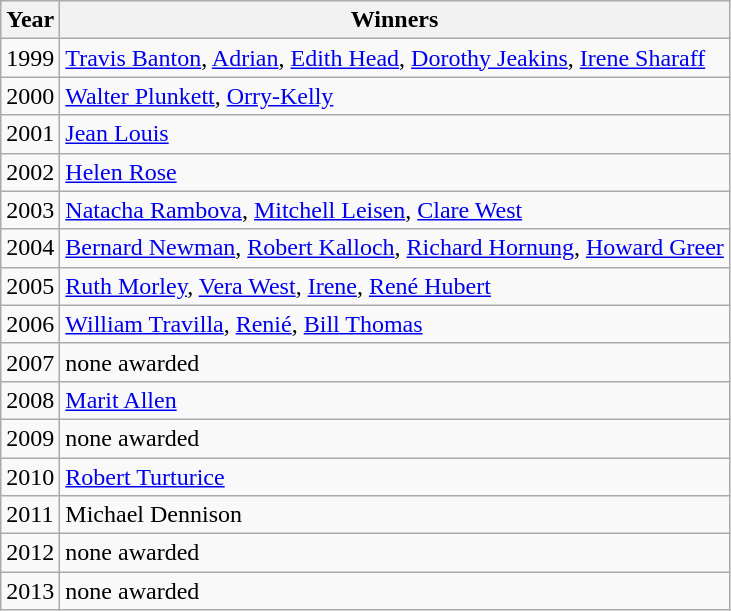<table class="wikitable">
<tr>
<th>Year</th>
<th>Winners</th>
</tr>
<tr>
<td>1999</td>
<td><a href='#'>Travis Banton</a>, <a href='#'>Adrian</a>, <a href='#'>Edith Head</a>, <a href='#'>Dorothy Jeakins</a>, <a href='#'>Irene Sharaff</a></td>
</tr>
<tr>
<td>2000</td>
<td><a href='#'>Walter Plunkett</a>, <a href='#'>Orry-Kelly</a></td>
</tr>
<tr>
<td>2001</td>
<td><a href='#'>Jean Louis</a></td>
</tr>
<tr>
<td>2002</td>
<td><a href='#'>Helen Rose</a></td>
</tr>
<tr>
<td>2003</td>
<td><a href='#'>Natacha Rambova</a>, <a href='#'>Mitchell Leisen</a>, <a href='#'>Clare West</a></td>
</tr>
<tr>
<td>2004</td>
<td><a href='#'>Bernard Newman</a>, <a href='#'>Robert Kalloch</a>, <a href='#'>Richard Hornung</a>, <a href='#'>Howard Greer</a></td>
</tr>
<tr>
<td>2005</td>
<td><a href='#'>Ruth Morley</a>, <a href='#'>Vera West</a>, <a href='#'>Irene</a>, <a href='#'>René Hubert</a></td>
</tr>
<tr>
<td>2006</td>
<td><a href='#'>William Travilla</a>, <a href='#'>Renié</a>, <a href='#'>Bill Thomas</a></td>
</tr>
<tr>
<td>2007</td>
<td>none awarded</td>
</tr>
<tr>
<td>2008</td>
<td><a href='#'>Marit Allen</a></td>
</tr>
<tr>
<td>2009</td>
<td>none awarded</td>
</tr>
<tr>
<td>2010</td>
<td><a href='#'>Robert Turturice</a></td>
</tr>
<tr>
<td>2011</td>
<td>Michael Dennison</td>
</tr>
<tr>
<td>2012</td>
<td>none awarded</td>
</tr>
<tr>
<td>2013</td>
<td>none awarded</td>
</tr>
</table>
